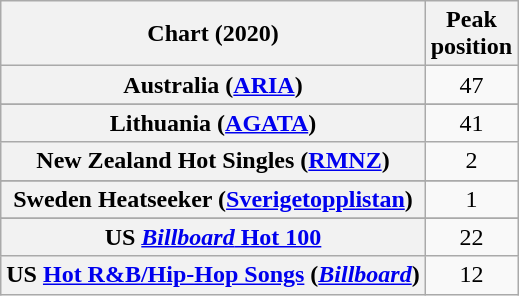<table class="wikitable sortable plainrowheaders" style="text-align:center">
<tr>
<th scope="col">Chart (2020)</th>
<th scope="col">Peak<br>position</th>
</tr>
<tr>
<th scope="row">Australia (<a href='#'>ARIA</a>)</th>
<td>47</td>
</tr>
<tr>
</tr>
<tr>
</tr>
<tr>
<th scope="row">Lithuania (<a href='#'>AGATA</a>)</th>
<td>41</td>
</tr>
<tr>
<th scope="row">New Zealand Hot Singles (<a href='#'>RMNZ</a>)</th>
<td>2</td>
</tr>
<tr>
</tr>
<tr>
<th scope="row">Sweden Heatseeker (<a href='#'>Sverigetopplistan</a>)</th>
<td>1</td>
</tr>
<tr>
</tr>
<tr>
</tr>
<tr>
<th scope="row">US <a href='#'><em>Billboard</em> Hot 100</a></th>
<td>22</td>
</tr>
<tr>
<th scope="row">US <a href='#'>Hot R&B/Hip-Hop Songs</a> (<em><a href='#'>Billboard</a></em>)</th>
<td>12</td>
</tr>
</table>
